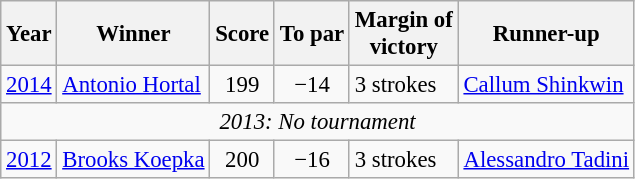<table class=wikitable style="font-size:95%">
<tr>
<th>Year</th>
<th>Winner</th>
<th>Score</th>
<th>To par</th>
<th>Margin of<br>victory</th>
<th>Runner-up</th>
</tr>
<tr>
<td><a href='#'>2014</a></td>
<td> <a href='#'>Antonio Hortal</a></td>
<td align=center>199</td>
<td align=center>−14</td>
<td>3 strokes</td>
<td> <a href='#'>Callum Shinkwin</a></td>
</tr>
<tr>
<td colspan=6 align=center><em>2013: No tournament</em></td>
</tr>
<tr>
<td><a href='#'>2012</a></td>
<td> <a href='#'>Brooks Koepka</a></td>
<td align=center>200</td>
<td align=center>−16</td>
<td>3 strokes</td>
<td> <a href='#'>Alessandro Tadini</a></td>
</tr>
</table>
